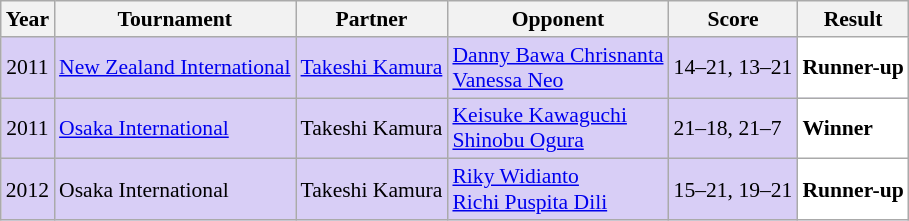<table class="sortable wikitable" style="font-size: 90%;">
<tr>
<th>Year</th>
<th>Tournament</th>
<th>Partner</th>
<th>Opponent</th>
<th>Score</th>
<th>Result</th>
</tr>
<tr style="background:#D8CEF6">
<td align="center">2011</td>
<td align="left"><a href='#'>New Zealand International</a></td>
<td align="left"> <a href='#'>Takeshi Kamura</a></td>
<td align="left"> <a href='#'>Danny Bawa Chrisnanta</a> <br>  <a href='#'>Vanessa Neo</a></td>
<td align="left">14–21, 13–21</td>
<td style="text-align:left; background:white"> <strong>Runner-up</strong></td>
</tr>
<tr style="background:#D8CEF6">
<td align="center">2011</td>
<td align="left"><a href='#'>Osaka International</a></td>
<td align="left"> Takeshi Kamura</td>
<td align="left"> <a href='#'>Keisuke Kawaguchi</a> <br>  <a href='#'>Shinobu Ogura</a></td>
<td align="left">21–18, 21–7</td>
<td style="text-align:left; background:white"> <strong>Winner</strong></td>
</tr>
<tr style="background:#D8CEF6">
<td align="center">2012</td>
<td align="left">Osaka International</td>
<td align="left"> Takeshi Kamura</td>
<td align="left"> <a href='#'>Riky Widianto</a> <br>  <a href='#'>Richi Puspita Dili</a></td>
<td align="left">15–21, 19–21</td>
<td style="text-align:left; background:white"> <strong>Runner-up</strong></td>
</tr>
</table>
